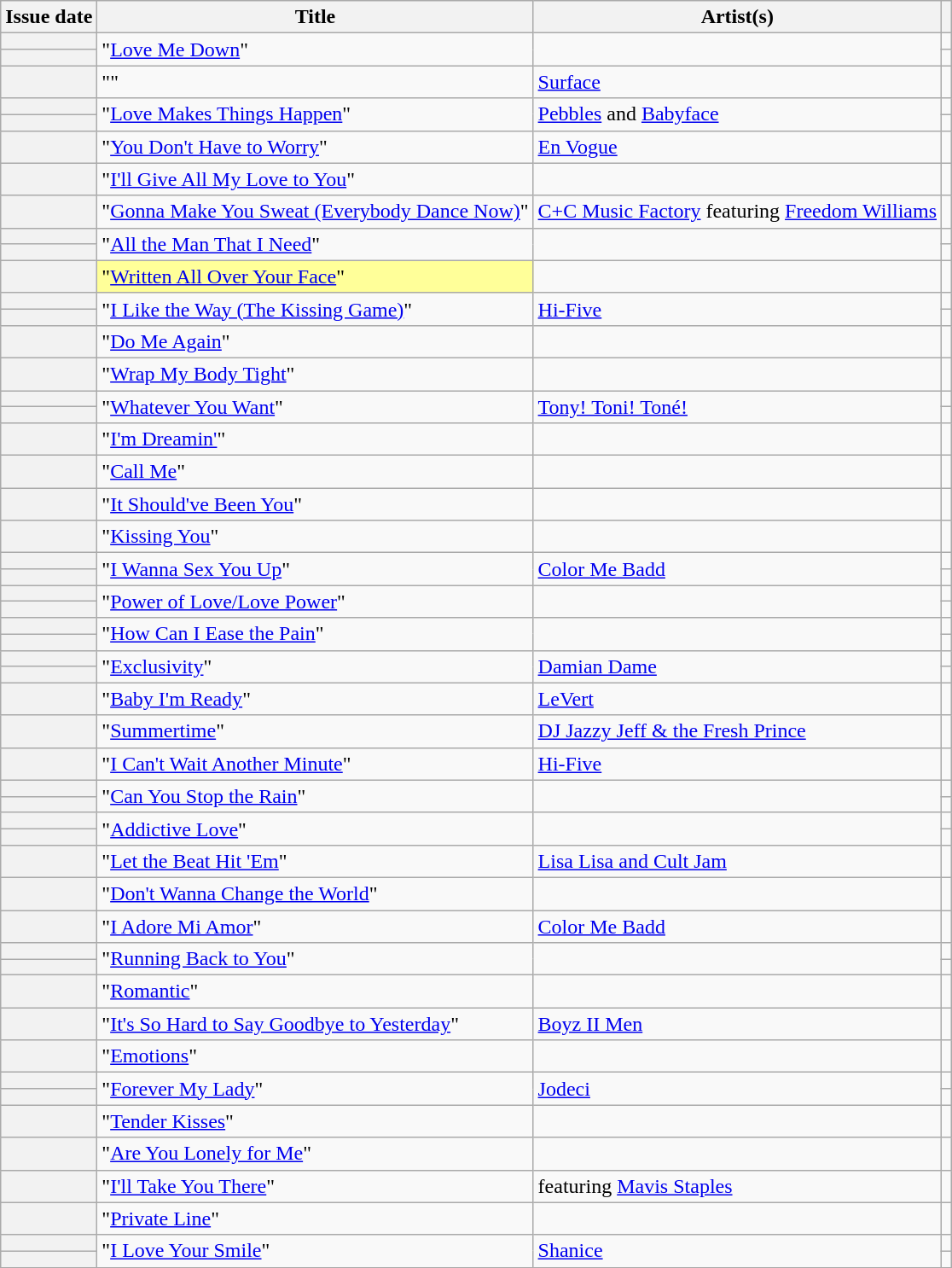<table class="wikitable sortable plainrowheaders">
<tr>
<th scope="col">Issue date</th>
<th scope="col">Title</th>
<th scope="col">Artist(s)</th>
<th scope="col" class="unsortable"></th>
</tr>
<tr>
<th scope=row></th>
<td rowspan="2">"<a href='#'>Love Me Down</a>"</td>
<td rowspan="2"></td>
<td align=center></td>
</tr>
<tr>
<th scope=row></th>
<td align=center></td>
</tr>
<tr>
<th scope=row></th>
<td>""</td>
<td><a href='#'>Surface</a></td>
<td align=center></td>
</tr>
<tr>
<th scope=row></th>
<td rowspan="2">"<a href='#'>Love Makes Things Happen</a>"</td>
<td rowspan="2"><a href='#'>Pebbles</a> and <a href='#'>Babyface</a></td>
<td align=center></td>
</tr>
<tr>
<th scope=row></th>
<td align=center></td>
</tr>
<tr>
<th scope=row></th>
<td>"<a href='#'>You Don't Have to Worry</a>"</td>
<td><a href='#'>En Vogue</a></td>
<td align=center></td>
</tr>
<tr>
<th scope=row></th>
<td>"<a href='#'>I'll Give All My Love to You</a>"</td>
<td></td>
<td align=center></td>
</tr>
<tr>
<th scope=row></th>
<td>"<a href='#'>Gonna Make You Sweat (Everybody Dance Now)</a>"</td>
<td><a href='#'>C+C Music Factory</a> featuring <a href='#'>Freedom Williams</a></td>
<td align=center></td>
</tr>
<tr>
<th scope=row></th>
<td rowspan="2">"<a href='#'>All the Man That I Need</a>"</td>
<td rowspan="2"></td>
<td align=center></td>
</tr>
<tr>
<th scope=row></th>
<td align=center></td>
</tr>
<tr>
<th scope=row></th>
<td bgcolor=#FFFF99>"<a href='#'>Written All Over Your Face</a>" </td>
<td></td>
<td align=center></td>
</tr>
<tr>
<th scope=row></th>
<td rowspan="2">"<a href='#'>I Like the Way (The Kissing Game)</a>"</td>
<td rowspan="2"><a href='#'>Hi-Five</a></td>
<td align=center></td>
</tr>
<tr>
<th scope=row></th>
<td align=center></td>
</tr>
<tr>
<th scope=row></th>
<td>"<a href='#'>Do Me Again</a>"</td>
<td></td>
<td align=center></td>
</tr>
<tr>
<th scope=row></th>
<td>"<a href='#'>Wrap My Body Tight</a>"</td>
<td></td>
<td align=center></td>
</tr>
<tr>
<th scope=row></th>
<td rowspan="2">"<a href='#'>Whatever You Want</a>"</td>
<td rowspan="2"><a href='#'>Tony! Toni! Toné!</a></td>
<td align=center></td>
</tr>
<tr>
<th scope=row></th>
<td align=center></td>
</tr>
<tr>
<th scope=row></th>
<td>"<a href='#'>I'm Dreamin'</a>"</td>
<td></td>
<td align=center></td>
</tr>
<tr>
<th scope=row></th>
<td>"<a href='#'>Call Me</a>"</td>
<td></td>
<td align=center></td>
</tr>
<tr>
<th scope=row></th>
<td>"<a href='#'>It Should've Been You</a>"</td>
<td></td>
<td align=center></td>
</tr>
<tr>
<th scope=row></th>
<td>"<a href='#'>Kissing You</a>"</td>
<td></td>
<td align=center></td>
</tr>
<tr>
<th scope=row></th>
<td rowspan="2">"<a href='#'>I Wanna Sex You Up</a>"</td>
<td rowspan="2"><a href='#'>Color Me Badd</a></td>
<td align=center></td>
</tr>
<tr>
<th scope=row></th>
<td align=center></td>
</tr>
<tr>
<th scope=row></th>
<td rowspan="2">"<a href='#'>Power of Love/Love Power</a>"</td>
<td rowspan="2"></td>
<td align=center></td>
</tr>
<tr>
<th scope=row></th>
<td align=center></td>
</tr>
<tr>
<th scope=row></th>
<td rowspan="2">"<a href='#'>How Can I Ease the Pain</a>"</td>
<td rowspan="2"></td>
<td align=center></td>
</tr>
<tr>
<th scope=row></th>
<td align=center></td>
</tr>
<tr>
<th scope=row></th>
<td rowspan="2">"<a href='#'>Exclusivity</a>"</td>
<td rowspan="2"><a href='#'>Damian Dame</a></td>
<td align=center></td>
</tr>
<tr>
<th scope=row></th>
<td align=center></td>
</tr>
<tr>
<th scope=row></th>
<td>"<a href='#'>Baby I'm Ready</a>"</td>
<td><a href='#'>LeVert</a></td>
<td align=center></td>
</tr>
<tr>
<th scope=row></th>
<td>"<a href='#'>Summertime</a>"</td>
<td><a href='#'>DJ Jazzy Jeff & the Fresh Prince</a></td>
<td align=center></td>
</tr>
<tr>
<th scope=row></th>
<td>"<a href='#'>I Can't Wait Another Minute</a>"</td>
<td><a href='#'>Hi-Five</a></td>
<td align=center></td>
</tr>
<tr>
<th scope=row></th>
<td rowspan="2">"<a href='#'>Can You Stop the Rain</a>"</td>
<td rowspan="2"></td>
<td align=center></td>
</tr>
<tr>
<th scope=row></th>
<td align=center></td>
</tr>
<tr>
<th scope=row></th>
<td rowspan="2">"<a href='#'>Addictive Love</a>"</td>
<td rowspan="2"></td>
<td align=center></td>
</tr>
<tr>
<th scope=row></th>
<td align=center></td>
</tr>
<tr>
<th scope=row></th>
<td>"<a href='#'>Let the Beat Hit 'Em</a>"</td>
<td><a href='#'>Lisa Lisa and Cult Jam</a></td>
<td align=center></td>
</tr>
<tr>
<th scope=row></th>
<td>"<a href='#'>Don't Wanna Change the World</a>"</td>
<td></td>
<td align=center></td>
</tr>
<tr>
<th scope=row></th>
<td>"<a href='#'>I Adore Mi Amor</a>"</td>
<td><a href='#'>Color Me Badd</a></td>
<td align=center></td>
</tr>
<tr>
<th scope=row></th>
<td rowspan="2">"<a href='#'>Running Back to You</a>"</td>
<td rowspan="2"></td>
<td align=center></td>
</tr>
<tr>
<th scope=row></th>
<td align=center></td>
</tr>
<tr>
<th scope=row></th>
<td>"<a href='#'>Romantic</a>"</td>
<td></td>
<td align=center></td>
</tr>
<tr>
<th scope=row></th>
<td>"<a href='#'>It's So Hard to Say Goodbye to Yesterday</a>"</td>
<td><a href='#'>Boyz II Men</a></td>
<td align=center></td>
</tr>
<tr>
<th scope=row></th>
<td>"<a href='#'>Emotions</a>"</td>
<td></td>
<td align=center></td>
</tr>
<tr>
<th scope=row></th>
<td rowspan="2">"<a href='#'>Forever My Lady</a>"</td>
<td rowspan="2"><a href='#'>Jodeci</a></td>
<td align=center></td>
</tr>
<tr>
<th scope=row></th>
<td align=center></td>
</tr>
<tr>
<th scope=row></th>
<td>"<a href='#'>Tender Kisses</a>"</td>
<td></td>
<td align=center></td>
</tr>
<tr>
<th scope=row></th>
<td>"<a href='#'>Are You Lonely for Me</a>"</td>
<td></td>
<td align=center></td>
</tr>
<tr>
<th scope=row></th>
<td>"<a href='#'>I'll Take You There</a>"</td>
<td> featuring <a href='#'>Mavis Staples</a></td>
<td align=center></td>
</tr>
<tr>
<th scope=row></th>
<td>"<a href='#'>Private Line</a>"</td>
<td></td>
<td align=center></td>
</tr>
<tr>
<th scope=row></th>
<td rowspan="2">"<a href='#'>I Love Your Smile</a>"</td>
<td rowspan="2"><a href='#'>Shanice</a></td>
<td align=center></td>
</tr>
<tr>
<th scope=row></th>
<td align=center></td>
</tr>
<tr>
</tr>
</table>
